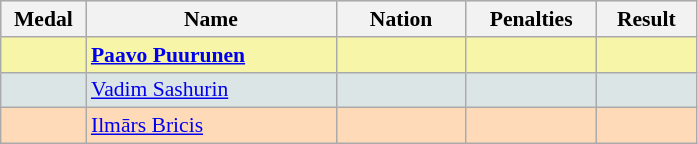<table class=wikitable style="border:1px solid #AAAAAA;font-size:90%">
<tr bgcolor="#E4E4E4">
<th style="border-bottom:1px solid #AAAAAA" width=50>Medal</th>
<th style="border-bottom:1px solid #AAAAAA" width=160>Name</th>
<th style="border-bottom:1px solid #AAAAAA" width=80>Nation</th>
<th style="border-bottom:1px solid #AAAAAA" width=80>Penalties</th>
<th style="border-bottom:1px solid #AAAAAA" width=60>Result</th>
</tr>
<tr bgcolor="#F7F6A8">
<td align="center"></td>
<td><strong><a href='#'>Paavo Puurunen</a></strong></td>
<td align="center"></td>
<td align="center"></td>
<td align="right"></td>
</tr>
<tr bgcolor="#DCE5E5">
<td align="center"></td>
<td><a href='#'>Vadim Sashurin</a></td>
<td align="center"></td>
<td align="center"></td>
<td align="right"></td>
</tr>
<tr bgcolor="#FFDAB9">
<td align="center"></td>
<td><a href='#'>Ilmārs Bricis</a></td>
<td align="center"></td>
<td align="center"></td>
<td align="right"></td>
</tr>
</table>
